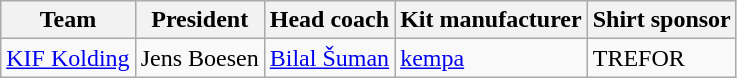<table class="wikitable sortable" style="text-align: left;">
<tr>
<th>Team</th>
<th>President</th>
<th>Head coach</th>
<th>Kit manufacturer</th>
<th>Shirt sponsor</th>
</tr>
<tr>
<td><a href='#'>KIF Kolding</a></td>
<td>Jens Boesen</td>
<td> <a href='#'>Bilal Šuman</a></td>
<td><a href='#'>kempa</a></td>
<td>TREFOR</td>
</tr>
</table>
